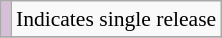<table class="wikitable" style="font-size:90%;">
<tr>
<td style="background-color:#D8BFD8"></td>
<td>Indicates single release</td>
</tr>
<tr>
</tr>
</table>
